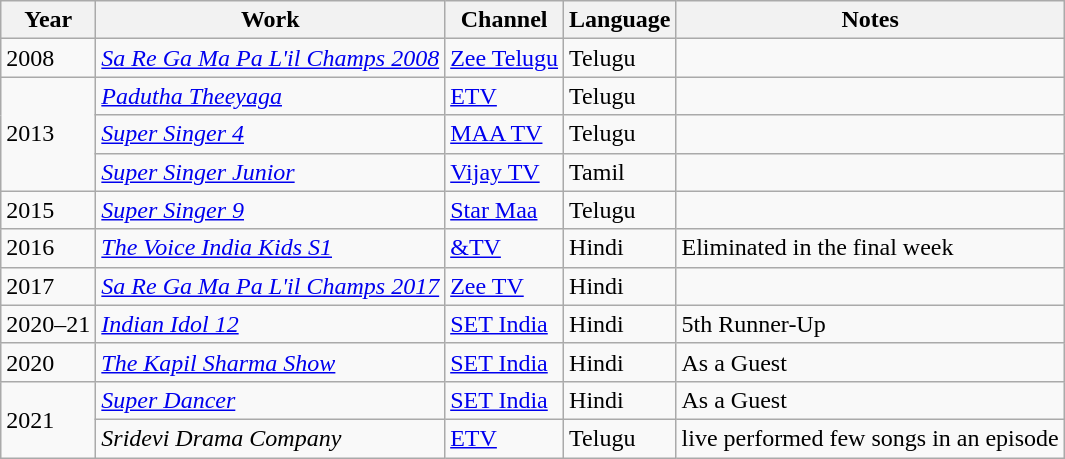<table class="wikitable">
<tr>
<th>Year</th>
<th>Work</th>
<th>Channel</th>
<th>Language</th>
<th>Notes</th>
</tr>
<tr>
<td>2008</td>
<td><a href='#'><em>Sa Re Ga Ma Pa L'il Champs 2008</em></a></td>
<td><a href='#'>Zee Telugu</a></td>
<td>Telugu</td>
<td></td>
</tr>
<tr>
<td rowspan="3">2013</td>
<td><em><a href='#'>Padutha Theeyaga</a></em></td>
<td><a href='#'>ETV</a></td>
<td>Telugu</td>
<td></td>
</tr>
<tr>
<td><a href='#'><em>Super Singer 4</em></a></td>
<td><a href='#'>MAA TV</a></td>
<td>Telugu</td>
<td></td>
</tr>
<tr>
<td><em><a href='#'>Super Singer Junior</a></em></td>
<td><a href='#'>Vijay TV</a></td>
<td>Tamil</td>
<td></td>
</tr>
<tr>
<td>2015</td>
<td><a href='#'><em>Super Singer 9</em></a></td>
<td><a href='#'>Star Maa</a></td>
<td>Telugu</td>
<td></td>
</tr>
<tr>
<td>2016</td>
<td><a href='#'><em>The Voice India Kids S1</em></a></td>
<td><a href='#'>&TV</a></td>
<td>Hindi</td>
<td>Eliminated in the final week</td>
</tr>
<tr>
<td>2017</td>
<td><em><a href='#'>Sa Re Ga Ma Pa L'il Champs 2017</a></em></td>
<td><a href='#'>Zee TV</a></td>
<td>Hindi</td>
<td></td>
</tr>
<tr>
<td>2020–21</td>
<td><a href='#'><em>Indian Idol 12</em></a></td>
<td><a href='#'>SET India</a></td>
<td>Hindi</td>
<td>5th Runner-Up</td>
</tr>
<tr>
<td>2020</td>
<td><em><a href='#'>The Kapil Sharma Show</a></em></td>
<td><a href='#'>SET India</a></td>
<td>Hindi</td>
<td>As a Guest</td>
</tr>
<tr>
<td rowspan="2">2021</td>
<td><em><a href='#'>Super Dancer</a></em></td>
<td><a href='#'>SET India</a></td>
<td>Hindi</td>
<td>As a Guest</td>
</tr>
<tr>
<td><em>Sridevi Drama Company</em></td>
<td><a href='#'>ETV</a></td>
<td>Telugu</td>
<td>live performed few songs in an episode</td>
</tr>
</table>
